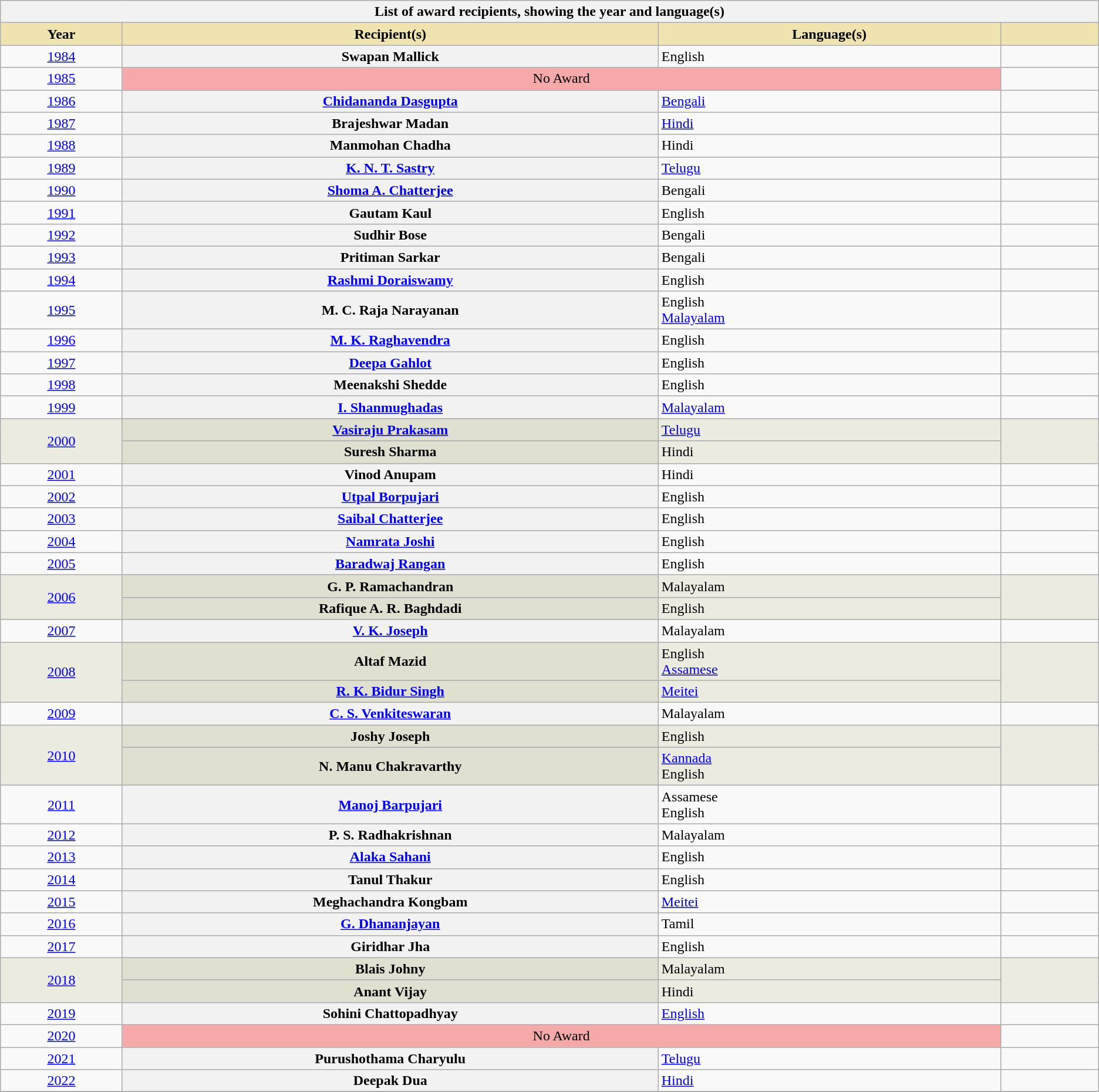<table class="wikitable sortable plainrowheaders">
<tr>
<th colspan="4">List of award recipients, showing the year and language(s)</th>
</tr>
<tr>
<th scope="col" style="background:#efe4b0; width:1%;">Year</th>
<th scope="col" style="background:#efe4b0; width:5%;">Recipient(s)</th>
<th scope="col" style="background:#efe4b0; width:3%;">Language(s)</th>
<th scope="col" style="background-color:#EFE4B0;width:1%;" class="unsortable"></th>
</tr>
<tr>
<td style="text-align:center;"><a href='#'>1984<br></a></td>
<th scope="row">Swapan Mallick</th>
<td>English</td>
<td align="center"></td>
</tr>
<tr>
<td style="text-align:center;"><a href='#'>1985<br></a></td>
<td colspan="2" style="background:#f5a9a9; text-align:center;">No Award</td>
<td align="center"></td>
</tr>
<tr>
<td style="text-align:center;"><a href='#'>1986<br></a></td>
<th scope="row"><a href='#'>Chidananda Dasgupta</a></th>
<td><a href='#'>Bengali</a></td>
<td align="center"></td>
</tr>
<tr>
<td style="text-align:center;"><a href='#'>1987<br></a></td>
<th scope="row">Brajeshwar Madan</th>
<td><a href='#'>Hindi</a></td>
<td align="center"></td>
</tr>
<tr>
<td style="text-align:center;"><a href='#'>1988<br></a></td>
<th scope="row">Manmohan Chadha</th>
<td>Hindi</td>
<td align="center"></td>
</tr>
<tr>
<td style="text-align:center;"><a href='#'>1989<br></a></td>
<th scope="row"><a href='#'>K. N. T. Sastry</a></th>
<td><a href='#'>Telugu</a></td>
<td align="center"></td>
</tr>
<tr>
<td style="text-align:center;"><a href='#'>1990<br></a></td>
<th scope="row"><a href='#'>Shoma A. Chatterjee</a></th>
<td>Bengali</td>
<td align="center"></td>
</tr>
<tr>
<td style="text-align:center;"><a href='#'>1991<br></a></td>
<th scope="row">Gautam Kaul</th>
<td>English</td>
<td align="center"></td>
</tr>
<tr>
<td style="text-align:center;"><a href='#'>1992<br></a></td>
<th scope="row">Sudhir Bose</th>
<td>Bengali</td>
<td align="center"></td>
</tr>
<tr>
<td style="text-align:center;"><a href='#'>1993<br></a></td>
<th scope="row">Pritiman Sarkar</th>
<td>Bengali</td>
<td align="center"></td>
</tr>
<tr>
<td style="text-align:center;"><a href='#'>1994<br></a></td>
<th scope="row"><a href='#'>Rashmi Doraiswamy</a></th>
<td>English</td>
<td align="center"></td>
</tr>
<tr>
<td style="text-align:center;"><a href='#'>1995<br></a></td>
<th scope="row">M. C. Raja Narayanan</th>
<td>English<br><a href='#'>Malayalam</a></td>
<td align="center"></td>
</tr>
<tr>
<td style="text-align:center;"><a href='#'>1996<br></a></td>
<th scope="row"><a href='#'>M. K. Raghavendra</a></th>
<td>English</td>
<td align="center"></td>
</tr>
<tr>
<td style="text-align:center;"><a href='#'>1997<br></a></td>
<th scope="row"><a href='#'>Deepa Gahlot</a></th>
<td>English</td>
<td align="center"></td>
</tr>
<tr>
<td style="text-align:center;"><a href='#'>1998<br></a></td>
<th scope="row">Meenakshi Shedde</th>
<td>English</td>
<td align="center"></td>
</tr>
<tr>
<td style="text-align:center;"><a href='#'>1999<br></a></td>
<th scope="row"><a href='#'>I. Shanmughadas</a></th>
<td><a href='#'>Malayalam</a></td>
<td align="center"></td>
</tr>
<tr style="background:#ebebe0;">
<td rowspan="2" style="text-align:center;"><a href='#'>2000<br></a></td>
<th scope="row" style="background:#e0e0d1;"><a href='#'>Vasiraju Prakasam</a></th>
<td><a href='#'>Telugu</a></td>
<td align="center" rowspan="2"></td>
</tr>
<tr style="background:#ebebe0;">
<th scope="row" style="background:#e0e0d1;">Suresh Sharma</th>
<td>Hindi</td>
</tr>
<tr>
<td style="text-align:center;"><a href='#'>2001<br></a></td>
<th scope="row">Vinod Anupam</th>
<td>Hindi</td>
<td align="center"></td>
</tr>
<tr>
<td style="text-align:center;"><a href='#'>2002<br></a></td>
<th scope="row"><a href='#'>Utpal Borpujari</a></th>
<td>English</td>
<td align="center"></td>
</tr>
<tr>
<td style="text-align:center;"><a href='#'>2003<br></a></td>
<th scope="row"><a href='#'>Saibal Chatterjee</a></th>
<td>English</td>
<td align="center"></td>
</tr>
<tr>
<td style="text-align:center;"><a href='#'>2004<br></a></td>
<th scope="row"><a href='#'>Namrata Joshi</a></th>
<td>English</td>
<td align="center"></td>
</tr>
<tr>
<td style="text-align:center;"><a href='#'>2005<br></a></td>
<th scope="row"><a href='#'>Baradwaj Rangan</a></th>
<td>English</td>
<td align="center"></td>
</tr>
<tr style="background:#ebebe0;">
<td rowspan="2" style="text-align:center;"><a href='#'>2006<br></a></td>
<th scope="row" style="background:#e0e0d1;">G. P. Ramachandran</th>
<td>Malayalam</td>
<td align="center" rowspan="2"></td>
</tr>
<tr style="background:#ebebe0;">
<th scope="row" style="background:#e0e0d1;">Rafique A. R. Baghdadi</th>
<td>English</td>
</tr>
<tr>
<td style="text-align:center;"><a href='#'>2007<br></a></td>
<th scope="row"><a href='#'>V. K. Joseph</a></th>
<td>Malayalam</td>
<td align="center"></td>
</tr>
<tr style="background:#ebebe0;">
<td rowspan="2" style="text-align:center;"><a href='#'>2008<br></a></td>
<th scope="row" style="background:#e0e0d1;">Altaf Mazid</th>
<td>English<br><a href='#'>Assamese</a></td>
<td align="center" rowspan="2"></td>
</tr>
<tr style="background:#ebebe0;">
<th scope="row" style="background:#e0e0d1;"><a href='#'>R. K. Bidur Singh</a></th>
<td><a href='#'>Meitei</a></td>
</tr>
<tr>
<td style="text-align:center;"><a href='#'>2009<br></a></td>
<th scope="row"><a href='#'>C. S. Venkiteswaran</a></th>
<td>Malayalam</td>
<td align="center"></td>
</tr>
<tr style="background:#ebebe0;">
<td rowspan="2" style="text-align:center;"><a href='#'>2010<br></a></td>
<th scope="row" style="background:#e0e0d1;">Joshy Joseph</th>
<td>English</td>
<td align="center" rowspan="2"></td>
</tr>
<tr style="background:#ebebe0;">
<th scope="row" style="background:#e0e0d1;">N. Manu Chakravarthy</th>
<td><a href='#'>Kannada</a><br>English</td>
</tr>
<tr>
<td style="text-align:center;"><a href='#'>2011<br></a></td>
<th scope="row"><a href='#'>Manoj Barpujari</a></th>
<td>Assamese<br>English</td>
<td align="center"></td>
</tr>
<tr>
<td style="text-align:center;"><a href='#'>2012<br></a></td>
<th scope="row">P. S. Radhakrishnan</th>
<td>Malayalam</td>
<td align="center"></td>
</tr>
<tr>
<td style="text-align:center;"><a href='#'>2013<br></a></td>
<th scope="row"><a href='#'>Alaka Sahani</a></th>
<td>English</td>
<td align="center"></td>
</tr>
<tr>
<td style="text-align:center;"><a href='#'>2014<br></a></td>
<th scope="row">Tanul Thakur</th>
<td>English</td>
<td align="center"></td>
</tr>
<tr>
<td style="text-align:center;"><a href='#'>2015<br></a></td>
<th scope="row">Meghachandra Kongbam</th>
<td><a href='#'>Meitei</a></td>
<td align= "center"></td>
</tr>
<tr>
<td style="text-align:center;"><a href='#'>2016<br></a></td>
<th scope="row"><a href='#'>G. Dhananjayan</a></th>
<td>Tamil</td>
<td align= "center"></td>
</tr>
<tr>
<td style="text-align:center;"><a href='#'>2017<br></a></td>
<th scope="row">Giridhar Jha</th>
<td>English</td>
<td align= "center"></td>
</tr>
<tr style="background:#ebebe0;">
<td rowspan="2" style="text-align:center;"><a href='#'>2018<br></a></td>
<th scope="row" style="background:#e0e0d1;">Blais Johny</th>
<td>Malayalam</td>
<td align="center" rowspan="2"></td>
</tr>
<tr style="background:#ebebe0;">
<th scope="row" style="background:#e0e0d1;">Anant Vijay</th>
<td>Hindi</td>
</tr>
<tr>
<td style="text-align:center;"><a href='#'>2019<br></a></td>
<th scope="row">Sohini Chattopadhyay</th>
<td><a href='#'>English</a></td>
<td align= "center"></td>
</tr>
<tr>
<td style="text-align:center;"><a href='#'>2020<br></a></td>
<td colspan="2" style="background:#f5a9a9; text-align:center;">No Award</td>
<td align= "center"></td>
</tr>
<tr>
<td style="text-align:center;"><a href='#'>2021<br></a></td>
<th scope="row">Purushothama Charyulu</th>
<td><a href='#'>Telugu</a></td>
<td align= "center"></td>
</tr>
<tr>
<td style="text-align:center;"><a href='#'>2022<br></a></td>
<th scope="row">Deepak Dua</th>
<td><a href='#'>Hindi</a></td>
<td align= "center"></td>
</tr>
<tr>
</tr>
</table>
